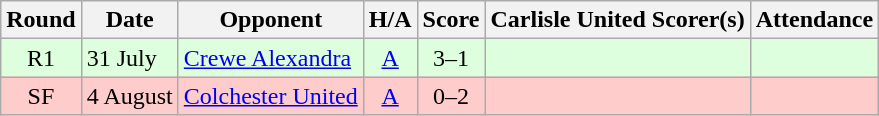<table class="wikitable" style="text-align:center">
<tr>
<th>Round</th>
<th>Date</th>
<th>Opponent</th>
<th>H/A</th>
<th>Score</th>
<th>Carlisle United Scorer(s)</th>
<th>Attendance</th>
</tr>
<tr bgcolor=#ddffdd>
<td>R1</td>
<td align=left>31 July</td>
<td align=left><a href='#'>Crewe Alexandra</a></td>
<td><a href='#'>A</a></td>
<td>3–1</td>
<td align=left></td>
<td></td>
</tr>
<tr bgcolor=#FFCCCC>
<td>SF</td>
<td align=left>4 August</td>
<td align=left><a href='#'>Colchester United</a></td>
<td><a href='#'>A</a></td>
<td>0–2</td>
<td align=left></td>
<td></td>
</tr>
</table>
